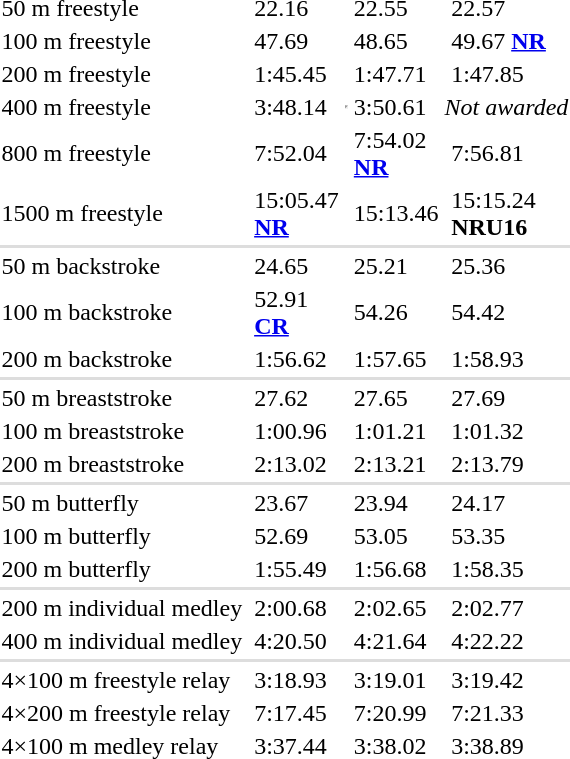<table>
<tr>
<td>50 m freestyle</td>
<td></td>
<td>22.16</td>
<td></td>
<td>22.55</td>
<td></td>
<td>22.57</td>
</tr>
<tr>
<td>100 m freestyle</td>
<td></td>
<td>47.69</td>
<td></td>
<td>48.65</td>
<td></td>
<td>49.67 <strong><a href='#'>NR</a></strong></td>
</tr>
<tr>
<td>200 m freestyle</td>
<td></td>
<td>1:45.45</td>
<td></td>
<td>1:47.71</td>
<td></td>
<td>1:47.85</td>
</tr>
<tr>
<td>400 m freestyle</td>
<td></td>
<td>3:48.14</td>
<td><hr></td>
<td>3:50.61</td>
<td colspan=2><em>Not awarded</em></td>
</tr>
<tr>
<td>800 m freestyle</td>
<td></td>
<td>7:52.04</td>
<td></td>
<td>7:54.02<br><strong><a href='#'>NR</a></strong></td>
<td></td>
<td>7:56.81</td>
</tr>
<tr>
<td>1500 m freestyle</td>
<td></td>
<td>15:05.47<br><strong><a href='#'>NR</a></strong></td>
<td></td>
<td>15:13.46</td>
<td></td>
<td>15:15.24<br><strong>NRU16</strong></td>
</tr>
<tr bgcolor=#DDDDDD>
<td colspan=7></td>
</tr>
<tr>
<td>50 m backstroke</td>
<td></td>
<td>24.65</td>
<td></td>
<td>25.21</td>
<td></td>
<td>25.36</td>
</tr>
<tr>
<td>100 m backstroke</td>
<td></td>
<td>52.91<br><strong><a href='#'>CR</a></strong></td>
<td></td>
<td>54.26</td>
<td></td>
<td>54.42</td>
</tr>
<tr>
<td>200 m backstroke</td>
<td></td>
<td>1:56.62</td>
<td></td>
<td>1:57.65</td>
<td></td>
<td>1:58.93</td>
</tr>
<tr bgcolor=#DDDDDD>
<td colspan=7></td>
</tr>
<tr>
<td>50 m breaststroke</td>
<td></td>
<td>27.62</td>
<td></td>
<td>27.65</td>
<td></td>
<td>27.69</td>
</tr>
<tr>
<td>100 m breaststroke</td>
<td></td>
<td>1:00.96</td>
<td></td>
<td>1:01.21</td>
<td></td>
<td>1:01.32</td>
</tr>
<tr>
<td>200 m breaststroke</td>
<td></td>
<td>2:13.02</td>
<td></td>
<td>2:13.21</td>
<td></td>
<td>2:13.79</td>
</tr>
<tr bgcolor=#DDDDDD>
<td colspan=7></td>
</tr>
<tr>
<td>50 m butterfly</td>
<td></td>
<td>23.67</td>
<td></td>
<td>23.94</td>
<td></td>
<td>24.17</td>
</tr>
<tr>
<td>100 m butterfly</td>
<td></td>
<td>52.69</td>
<td></td>
<td>53.05</td>
<td></td>
<td>53.35</td>
</tr>
<tr>
<td>200 m butterfly</td>
<td></td>
<td>1:55.49</td>
<td></td>
<td>1:56.68</td>
<td></td>
<td>1:58.35</td>
</tr>
<tr bgcolor=#DDDDDD>
<td colspan=7></td>
</tr>
<tr>
<td>200 m individual medley</td>
<td></td>
<td>2:00.68</td>
<td></td>
<td>2:02.65</td>
<td></td>
<td>2:02.77</td>
</tr>
<tr>
<td>400 m individual medley</td>
<td></td>
<td>4:20.50</td>
<td></td>
<td>4:21.64</td>
<td></td>
<td>4:22.22</td>
</tr>
<tr bgcolor=#DDDDDD>
<td colspan=7></td>
</tr>
<tr>
<td>4×100 m freestyle relay</td>
<td></td>
<td>3:18.93</td>
<td></td>
<td>3:19.01</td>
<td></td>
<td>3:19.42</td>
</tr>
<tr>
<td>4×200 m freestyle relay</td>
<td></td>
<td>7:17.45</td>
<td></td>
<td>7:20.99</td>
<td></td>
<td>7:21.33</td>
</tr>
<tr>
<td>4×100 m medley relay</td>
<td></td>
<td>3:37.44</td>
<td></td>
<td>3:38.02</td>
<td></td>
<td>3:38.89</td>
</tr>
</table>
